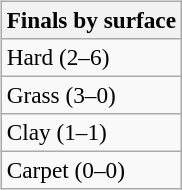<table>
<tr valign=top>
<td><br><table class=wikitable style=font-size:97%>
<tr>
<th>Finals by surface</th>
</tr>
<tr>
<td>Hard (2–6)</td>
</tr>
<tr>
<td>Grass (3–0)</td>
</tr>
<tr>
<td>Clay (1–1)</td>
</tr>
<tr>
<td>Carpet (0–0)</td>
</tr>
</table>
</td>
</tr>
</table>
